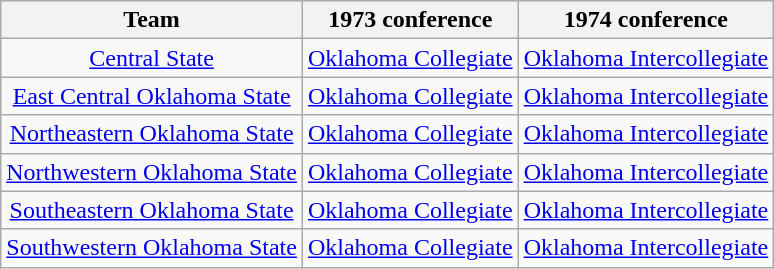<table class="wikitable sortable">
<tr>
<th>Team</th>
<th>1973 conference</th>
<th>1974 conference</th>
</tr>
<tr style="text-align:center;">
<td><a href='#'>Central State</a></td>
<td><a href='#'>Oklahoma Collegiate</a></td>
<td><a href='#'>Oklahoma Intercollegiate</a></td>
</tr>
<tr style="text-align:center;">
<td><a href='#'>East Central Oklahoma State</a></td>
<td><a href='#'>Oklahoma Collegiate</a></td>
<td><a href='#'>Oklahoma Intercollegiate</a></td>
</tr>
<tr style="text-align:center;">
<td><a href='#'>Northeastern Oklahoma State</a></td>
<td><a href='#'>Oklahoma Collegiate</a></td>
<td><a href='#'>Oklahoma Intercollegiate</a></td>
</tr>
<tr style="text-align:center;">
<td><a href='#'>Northwestern Oklahoma State</a></td>
<td><a href='#'>Oklahoma Collegiate</a></td>
<td><a href='#'>Oklahoma Intercollegiate</a></td>
</tr>
<tr style="text-align:center;">
<td><a href='#'>Southeastern Oklahoma State</a></td>
<td><a href='#'>Oklahoma Collegiate</a></td>
<td><a href='#'>Oklahoma Intercollegiate</a></td>
</tr>
<tr style="text-align:center;">
<td><a href='#'>Southwestern Oklahoma State</a></td>
<td><a href='#'>Oklahoma Collegiate</a></td>
<td><a href='#'>Oklahoma Intercollegiate</a></td>
</tr>
</table>
